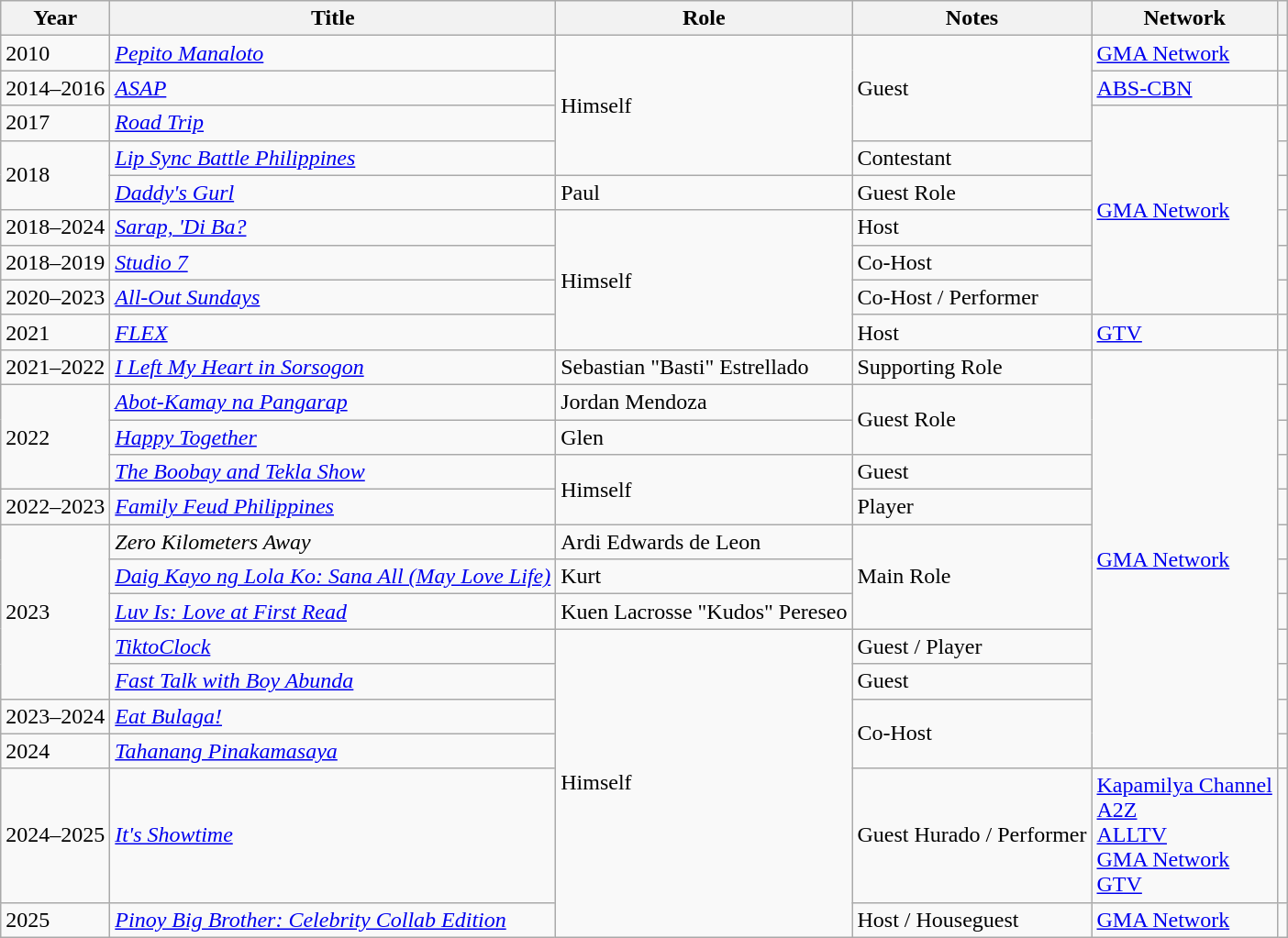<table class="wikitable sortable">
<tr>
<th>Year</th>
<th>Title</th>
<th>Role</th>
<th>Notes</th>
<th>Network</th>
<th></th>
</tr>
<tr>
<td>2010</td>
<td><em><a href='#'>Pepito Manaloto</a></em></td>
<td rowspan="4">Himself</td>
<td rowspan="3">Guest</td>
<td><a href='#'>GMA Network</a></td>
<td></td>
</tr>
<tr>
<td>2014–2016</td>
<td><em><a href='#'>ASAP</a></em></td>
<td><a href='#'>ABS-CBN</a></td>
<td></td>
</tr>
<tr>
<td>2017</td>
<td><em><a href='#'>Road Trip</a></em></td>
<td rowspan="6"><a href='#'>GMA Network</a></td>
<td></td>
</tr>
<tr>
<td rowspan="2">2018</td>
<td><em><a href='#'>Lip Sync Battle Philippines</a></em></td>
<td>Contestant</td>
<td></td>
</tr>
<tr>
<td><em><a href='#'>Daddy's Gurl</a></em></td>
<td>Paul</td>
<td>Guest Role</td>
<td></td>
</tr>
<tr>
<td>2018–2024</td>
<td><em><a href='#'>Sarap, 'Di Ba?</a></em></td>
<td rowspan="4">Himself</td>
<td>Host</td>
<td></td>
</tr>
<tr>
<td>2018–2019</td>
<td><em><a href='#'>Studio 7</a></em></td>
<td>Co-Host</td>
<td></td>
</tr>
<tr>
<td>2020–2023</td>
<td><em><a href='#'>All-Out Sundays</a></em></td>
<td>Co-Host / Performer</td>
<td></td>
</tr>
<tr>
<td>2021</td>
<td><em><a href='#'>FLEX</a></em></td>
<td>Host</td>
<td><a href='#'>GTV</a></td>
<td></td>
</tr>
<tr>
<td>2021–2022</td>
<td><em><a href='#'>I Left My Heart in Sorsogon</a></em></td>
<td>Sebastian "Basti" Estrellado</td>
<td>Supporting Role</td>
<td rowspan="12"><a href='#'>GMA Network</a></td>
<td></td>
</tr>
<tr>
<td rowspan="3">2022</td>
<td><em><a href='#'>Abot-Kamay na Pangarap</a></em></td>
<td>Jordan Mendoza</td>
<td rowspan="2">Guest Role</td>
<td></td>
</tr>
<tr>
<td><em><a href='#'>Happy Together</a></em></td>
<td>Glen</td>
<td></td>
</tr>
<tr>
<td><em><a href='#'>The Boobay and Tekla Show</a></em></td>
<td rowspan="2">Himself</td>
<td>Guest</td>
<td></td>
</tr>
<tr>
<td>2022–2023</td>
<td><em><a href='#'>Family Feud Philippines</a></em></td>
<td>Player</td>
<td></td>
</tr>
<tr>
<td rowspan="5">2023</td>
<td><em>Zero Kilometers Away</em></td>
<td>Ardi Edwards de Leon</td>
<td rowspan="3">Main Role</td>
<td></td>
</tr>
<tr>
<td><em><a href='#'>Daig Kayo ng Lola Ko: Sana All (May Love Life)</a></em></td>
<td>Kurt</td>
<td></td>
</tr>
<tr>
<td><em><a href='#'>Luv Is: Love at First Read</a></em></td>
<td>Kuen Lacrosse "Kudos" Pereseo</td>
<td></td>
</tr>
<tr>
<td><em><a href='#'>TiktoClock</a></em></td>
<td rowspan="6">Himself</td>
<td>Guest / Player</td>
<td></td>
</tr>
<tr>
<td><em><a href='#'>Fast Talk with Boy Abunda</a></em></td>
<td>Guest</td>
<td></td>
</tr>
<tr>
<td>2023–2024</td>
<td><em><a href='#'>Eat Bulaga!</a></em></td>
<td rowspan="2">Co-Host</td>
<td></td>
</tr>
<tr>
<td>2024</td>
<td><em><a href='#'>Tahanang Pinakamasaya</a></em></td>
<td></td>
</tr>
<tr>
<td>2024–2025</td>
<td><em><a href='#'>It's Showtime</a></em></td>
<td>Guest Hurado / Performer</td>
<td><a href='#'>Kapamilya Channel</a> <br><a href='#'>A2Z</a> <br><a href='#'>ALLTV</a> <br><a href='#'>GMA Network</a> <br><a href='#'>GTV</a></td>
<td></td>
</tr>
<tr>
<td>2025</td>
<td><em><a href='#'>Pinoy Big Brother: Celebrity Collab Edition</a></em></td>
<td>Host / Houseguest</td>
<td><a href='#'>GMA Network</a></td>
<td></td>
</tr>
</table>
